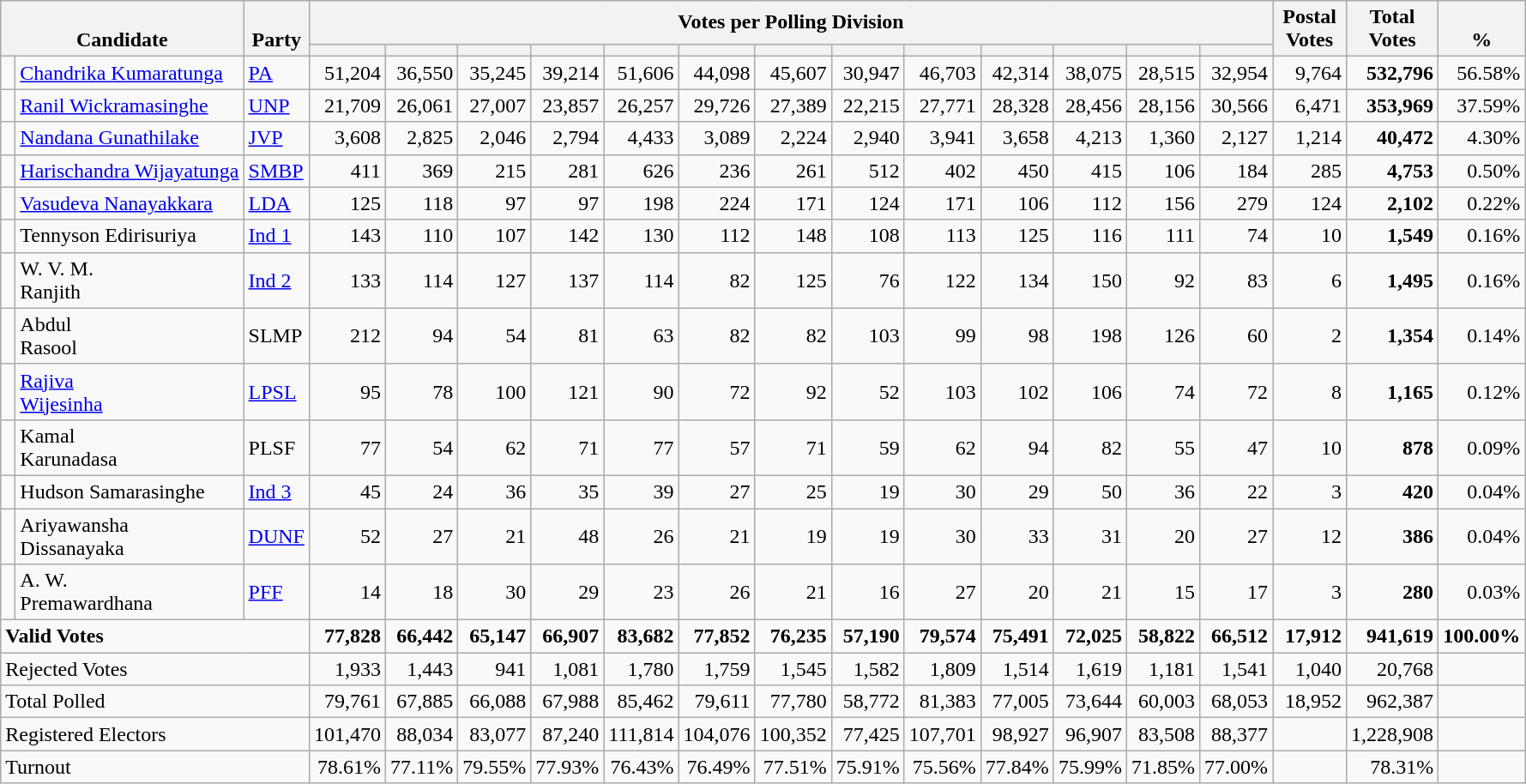<table class="wikitable" border="1" style="text-align:right;">
<tr>
<th align=left valign=bottom rowspan=2 colspan=2 width="180">Candidate</th>
<th align=left valign=bottom rowspan=2 width="40">Party</th>
<th colspan=13>Votes per Polling Division</th>
<th align=center valign=bottom rowspan=2 width="50">Postal<br>Votes</th>
<th align=center valign=bottom rowspan=2 width="50">Total Votes</th>
<th align=center valign=bottom rowspan=2 width="50">%</th>
</tr>
<tr>
<th></th>
<th></th>
<th></th>
<th></th>
<th></th>
<th></th>
<th></th>
<th></th>
<th></th>
<th></th>
<th></th>
<th></th>
<th></th>
</tr>
<tr>
<td bgcolor=> </td>
<td align=left><a href='#'>Chandrika Kumaratunga</a></td>
<td align=left><a href='#'>PA</a></td>
<td>51,204</td>
<td>36,550</td>
<td>35,245</td>
<td>39,214</td>
<td>51,606</td>
<td>44,098</td>
<td>45,607</td>
<td>30,947</td>
<td>46,703</td>
<td>42,314</td>
<td>38,075</td>
<td>28,515</td>
<td>32,954</td>
<td>9,764</td>
<td><strong>532,796</strong></td>
<td>56.58%</td>
</tr>
<tr>
<td bgcolor=> </td>
<td align=left><a href='#'>Ranil Wickramasinghe</a></td>
<td align=left><a href='#'>UNP</a></td>
<td>21,709</td>
<td>26,061</td>
<td>27,007</td>
<td>23,857</td>
<td>26,257</td>
<td>29,726</td>
<td>27,389</td>
<td>22,215</td>
<td>27,771</td>
<td>28,328</td>
<td>28,456</td>
<td>28,156</td>
<td>30,566</td>
<td>6,471</td>
<td><strong>353,969</strong></td>
<td>37.59%</td>
</tr>
<tr>
<td bgcolor=> </td>
<td align=left><a href='#'>Nandana Gunathilake</a></td>
<td align=left><a href='#'>JVP</a></td>
<td>3,608</td>
<td>2,825</td>
<td>2,046</td>
<td>2,794</td>
<td>4,433</td>
<td>3,089</td>
<td>2,224</td>
<td>2,940</td>
<td>3,941</td>
<td>3,658</td>
<td>4,213</td>
<td>1,360</td>
<td>2,127</td>
<td>1,214</td>
<td><strong>40,472</strong></td>
<td>4.30%</td>
</tr>
<tr>
<td bgcolor=> </td>
<td align=left><a href='#'>Harischandra Wijayatunga</a></td>
<td align=left><a href='#'>SMBP</a></td>
<td>411</td>
<td>369</td>
<td>215</td>
<td>281</td>
<td>626</td>
<td>236</td>
<td>261</td>
<td>512</td>
<td>402</td>
<td>450</td>
<td>415</td>
<td>106</td>
<td>184</td>
<td>285</td>
<td><strong>4,753</strong></td>
<td>0.50%</td>
</tr>
<tr>
<td bgcolor=> </td>
<td align=left><a href='#'>Vasudeva Nanayakkara</a></td>
<td align=left><a href='#'>LDA</a></td>
<td>125</td>
<td>118</td>
<td>97</td>
<td>97</td>
<td>198</td>
<td>224</td>
<td>171</td>
<td>124</td>
<td>171</td>
<td>106</td>
<td>112</td>
<td>156</td>
<td>279</td>
<td>124</td>
<td><strong>2,102</strong></td>
<td>0.22%</td>
</tr>
<tr>
<td bgcolor=> </td>
<td align=left>Tennyson Edirisuriya</td>
<td align=left><a href='#'>Ind 1</a></td>
<td>143</td>
<td>110</td>
<td>107</td>
<td>142</td>
<td>130</td>
<td>112</td>
<td>148</td>
<td>108</td>
<td>113</td>
<td>125</td>
<td>116</td>
<td>111</td>
<td>74</td>
<td>10</td>
<td><strong>1,549</strong></td>
<td>0.16%</td>
</tr>
<tr>
<td bgcolor=> </td>
<td align=left>W. V. M.<br>Ranjith</td>
<td align=left><a href='#'>Ind 2</a></td>
<td>133</td>
<td>114</td>
<td>127</td>
<td>137</td>
<td>114</td>
<td>82</td>
<td>125</td>
<td>76</td>
<td>122</td>
<td>134</td>
<td>150</td>
<td>92</td>
<td>83</td>
<td>6</td>
<td><strong>1,495</strong></td>
<td>0.16%</td>
</tr>
<tr>
<td bgcolor=> </td>
<td align=left>Abdul<br> Rasool</td>
<td align=left>SLMP</td>
<td>212</td>
<td>94</td>
<td>54</td>
<td>81</td>
<td>63</td>
<td>82</td>
<td>82</td>
<td>103</td>
<td>99</td>
<td>98</td>
<td>198</td>
<td>126</td>
<td>60</td>
<td>2</td>
<td><strong>1,354</strong></td>
<td>0.14%</td>
</tr>
<tr>
<td bgcolor=> </td>
<td align=left><a href='#'>Rajiva<br>Wijesinha</a></td>
<td align=left><a href='#'>LPSL</a></td>
<td>95</td>
<td>78</td>
<td>100</td>
<td>121</td>
<td>90</td>
<td>72</td>
<td>92</td>
<td>52</td>
<td>103</td>
<td>102</td>
<td>106</td>
<td>74</td>
<td>72</td>
<td>8</td>
<td><strong>1,165</strong></td>
<td>0.12%</td>
</tr>
<tr>
<td bgcolor=> </td>
<td align=left>Kamal<br>Karunadasa</td>
<td align=left>PLSF</td>
<td>77</td>
<td>54</td>
<td>62</td>
<td>71</td>
<td>77</td>
<td>57</td>
<td>71</td>
<td>59</td>
<td>62</td>
<td>94</td>
<td>82</td>
<td>55</td>
<td>47</td>
<td>10</td>
<td><strong>878</strong></td>
<td>0.09%</td>
</tr>
<tr>
<td bgcolor=> </td>
<td align=left>Hudson Samarasinghe</td>
<td align=left><a href='#'>Ind 3</a></td>
<td>45</td>
<td>24</td>
<td>36</td>
<td>35</td>
<td>39</td>
<td>27</td>
<td>25</td>
<td>19</td>
<td>30</td>
<td>29</td>
<td>50</td>
<td>36</td>
<td>22</td>
<td>3</td>
<td><strong>420</strong></td>
<td>0.04%</td>
</tr>
<tr>
<td bgcolor=> </td>
<td align=left>Ariyawansha<br>Dissanayaka</td>
<td align=left><a href='#'>DUNF</a></td>
<td>52</td>
<td>27</td>
<td>21</td>
<td>48</td>
<td>26</td>
<td>21</td>
<td>19</td>
<td>19</td>
<td>30</td>
<td>33</td>
<td>31</td>
<td>20</td>
<td>27</td>
<td>12</td>
<td><strong>386</strong></td>
<td>0.04%</td>
</tr>
<tr>
<td bgcolor=> </td>
<td align=left>A. W.<br>Premawardhana</td>
<td align=left><a href='#'>PFF</a></td>
<td>14</td>
<td>18</td>
<td>30</td>
<td>29</td>
<td>23</td>
<td>26</td>
<td>21</td>
<td>16</td>
<td>27</td>
<td>20</td>
<td>21</td>
<td>15</td>
<td>17</td>
<td>3</td>
<td><strong>280</strong></td>
<td>0.03%</td>
</tr>
<tr>
<td align=left colspan=3><strong>Valid Votes</strong></td>
<td><strong>77,828</strong></td>
<td><strong>66,442</strong></td>
<td><strong>65,147</strong></td>
<td><strong>66,907</strong></td>
<td><strong>83,682</strong></td>
<td><strong>77,852</strong></td>
<td><strong>76,235</strong></td>
<td><strong>57,190</strong></td>
<td><strong>79,574</strong></td>
<td><strong>75,491</strong></td>
<td><strong>72,025</strong></td>
<td><strong>58,822</strong></td>
<td><strong>66,512</strong></td>
<td><strong>17,912</strong></td>
<td><strong>941,619</strong></td>
<td><strong>100.00%</strong></td>
</tr>
<tr>
<td align=left colspan=3>Rejected Votes</td>
<td>1,933</td>
<td>1,443</td>
<td>941</td>
<td>1,081</td>
<td>1,780</td>
<td>1,759</td>
<td>1,545</td>
<td>1,582</td>
<td>1,809</td>
<td>1,514</td>
<td>1,619</td>
<td>1,181</td>
<td>1,541</td>
<td>1,040</td>
<td>20,768</td>
<td></td>
</tr>
<tr>
<td align=left colspan=3>Total Polled</td>
<td>79,761</td>
<td>67,885</td>
<td>66,088</td>
<td>67,988</td>
<td>85,462</td>
<td>79,611</td>
<td>77,780</td>
<td>58,772</td>
<td>81,383</td>
<td>77,005</td>
<td>73,644</td>
<td>60,003</td>
<td>68,053</td>
<td>18,952</td>
<td>962,387</td>
<td></td>
</tr>
<tr>
<td align=left colspan=3>Registered Electors</td>
<td>101,470</td>
<td>88,034</td>
<td>83,077</td>
<td>87,240</td>
<td>111,814</td>
<td>104,076</td>
<td>100,352</td>
<td>77,425</td>
<td>107,701</td>
<td>98,927</td>
<td>96,907</td>
<td>83,508</td>
<td>88,377</td>
<td></td>
<td>1,228,908</td>
<td></td>
</tr>
<tr>
<td align=left colspan=3>Turnout</td>
<td>78.61%</td>
<td>77.11%</td>
<td>79.55%</td>
<td>77.93%</td>
<td>76.43%</td>
<td>76.49%</td>
<td>77.51%</td>
<td>75.91%</td>
<td>75.56%</td>
<td>77.84%</td>
<td>75.99%</td>
<td>71.85%</td>
<td>77.00%</td>
<td></td>
<td>78.31%</td>
<td></td>
</tr>
</table>
